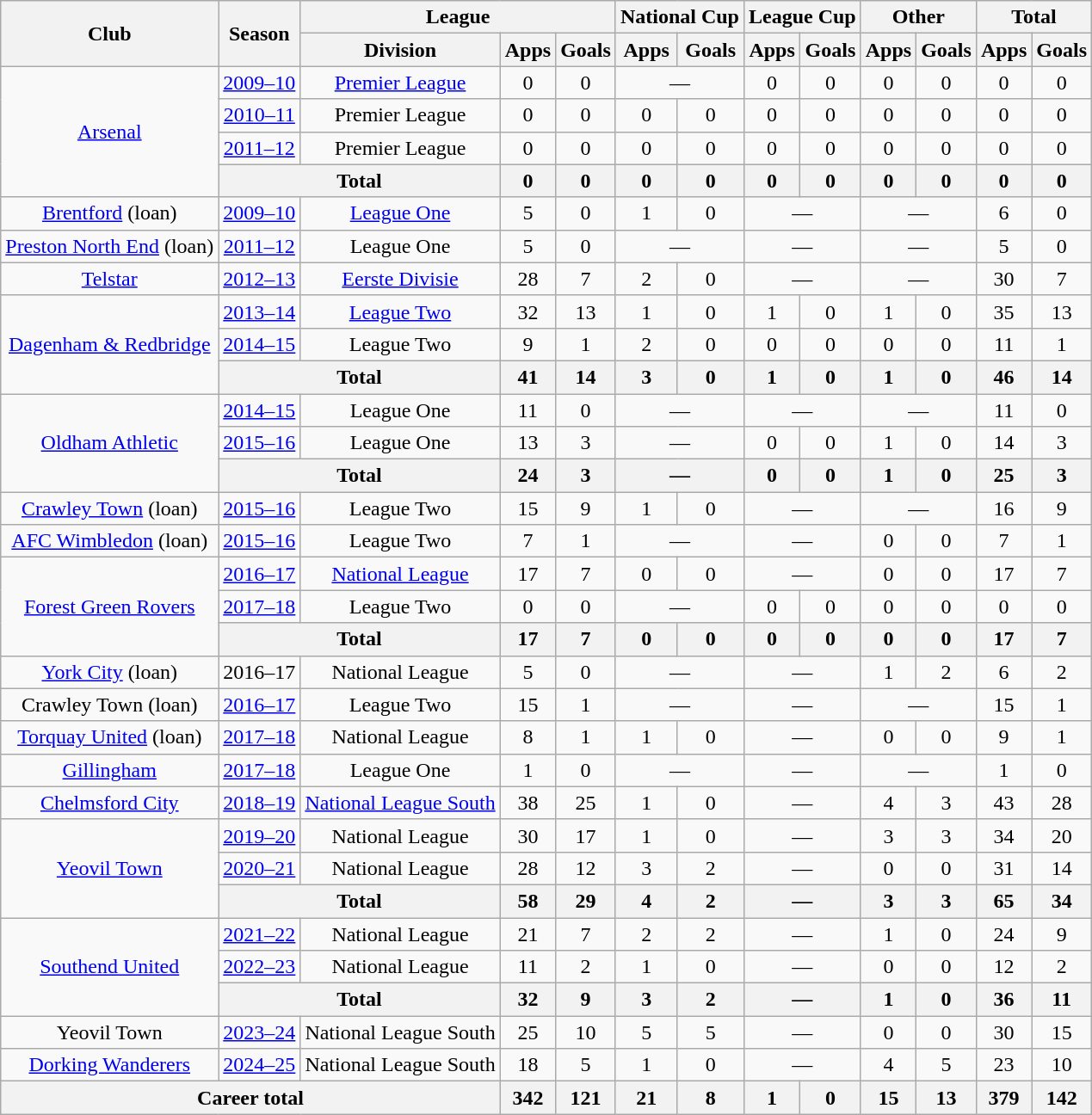<table class=wikitable style=text-align:center>
<tr>
<th rowspan=2>Club</th>
<th rowspan=2>Season</th>
<th colspan=3>League</th>
<th colspan=2>National Cup</th>
<th colspan=2>League Cup</th>
<th colspan=2>Other</th>
<th colspan=2>Total</th>
</tr>
<tr>
<th>Division</th>
<th>Apps</th>
<th>Goals</th>
<th>Apps</th>
<th>Goals</th>
<th>Apps</th>
<th>Goals</th>
<th>Apps</th>
<th>Goals</th>
<th>Apps</th>
<th>Goals</th>
</tr>
<tr>
<td rowspan=4><a href='#'>Arsenal</a></td>
<td><a href='#'>2009–10</a></td>
<td><a href='#'>Premier League</a></td>
<td>0</td>
<td>0</td>
<td colspan=2>—</td>
<td>0</td>
<td>0</td>
<td>0</td>
<td>0</td>
<td>0</td>
<td>0</td>
</tr>
<tr>
<td><a href='#'>2010–11</a></td>
<td>Premier League</td>
<td>0</td>
<td>0</td>
<td>0</td>
<td>0</td>
<td>0</td>
<td>0</td>
<td>0</td>
<td>0</td>
<td>0</td>
<td>0</td>
</tr>
<tr>
<td><a href='#'>2011–12</a></td>
<td>Premier League</td>
<td>0</td>
<td>0</td>
<td>0</td>
<td>0</td>
<td>0</td>
<td>0</td>
<td>0</td>
<td>0</td>
<td>0</td>
<td>0</td>
</tr>
<tr>
<th colspan=2>Total</th>
<th>0</th>
<th>0</th>
<th>0</th>
<th>0</th>
<th>0</th>
<th>0</th>
<th>0</th>
<th>0</th>
<th>0</th>
<th>0</th>
</tr>
<tr>
<td><a href='#'>Brentford</a> (loan)</td>
<td><a href='#'>2009–10</a></td>
<td><a href='#'>League One</a></td>
<td>5</td>
<td>0</td>
<td>1</td>
<td>0</td>
<td colspan=2>—</td>
<td colspan=2>—</td>
<td>6</td>
<td>0</td>
</tr>
<tr>
<td><a href='#'>Preston North End</a> (loan)</td>
<td><a href='#'>2011–12</a></td>
<td>League One</td>
<td>5</td>
<td>0</td>
<td colspan=2>—</td>
<td colspan=2>—</td>
<td colspan=2>—</td>
<td>5</td>
<td>0</td>
</tr>
<tr>
<td><a href='#'>Telstar</a></td>
<td><a href='#'>2012–13</a></td>
<td><a href='#'>Eerste Divisie</a></td>
<td>28</td>
<td>7</td>
<td>2</td>
<td>0</td>
<td colspan=2>—</td>
<td colspan=2>—</td>
<td>30</td>
<td>7</td>
</tr>
<tr>
<td rowspan=3><a href='#'>Dagenham & Redbridge</a></td>
<td><a href='#'>2013–14</a></td>
<td><a href='#'>League Two</a></td>
<td>32</td>
<td>13</td>
<td>1</td>
<td>0</td>
<td>1</td>
<td>0</td>
<td>1</td>
<td>0</td>
<td>35</td>
<td>13</td>
</tr>
<tr>
<td><a href='#'>2014–15</a></td>
<td>League Two</td>
<td>9</td>
<td>1</td>
<td>2</td>
<td>0</td>
<td>0</td>
<td>0</td>
<td>0</td>
<td>0</td>
<td>11</td>
<td>1</td>
</tr>
<tr>
<th colspan=2>Total</th>
<th>41</th>
<th>14</th>
<th>3</th>
<th>0</th>
<th>1</th>
<th>0</th>
<th>1</th>
<th>0</th>
<th>46</th>
<th>14</th>
</tr>
<tr>
<td rowspan=3><a href='#'>Oldham Athletic</a></td>
<td><a href='#'>2014–15</a></td>
<td>League One</td>
<td>11</td>
<td>0</td>
<td colspan=2>—</td>
<td colspan=2>—</td>
<td colspan=2>—</td>
<td>11</td>
<td>0</td>
</tr>
<tr>
<td><a href='#'>2015–16</a></td>
<td>League One</td>
<td>13</td>
<td>3</td>
<td colspan=2>—</td>
<td>0</td>
<td>0</td>
<td>1</td>
<td>0</td>
<td>14</td>
<td>3</td>
</tr>
<tr>
<th colspan=2>Total</th>
<th>24</th>
<th>3</th>
<th colspan=2>—</th>
<th>0</th>
<th>0</th>
<th>1</th>
<th>0</th>
<th>25</th>
<th>3</th>
</tr>
<tr>
<td><a href='#'>Crawley Town</a> (loan)</td>
<td><a href='#'>2015–16</a></td>
<td>League Two</td>
<td>15</td>
<td>9</td>
<td>1</td>
<td>0</td>
<td colspan=2>—</td>
<td colspan=2>—</td>
<td>16</td>
<td>9</td>
</tr>
<tr>
<td><a href='#'>AFC Wimbledon</a> (loan)</td>
<td><a href='#'>2015–16</a></td>
<td>League Two</td>
<td>7</td>
<td>1</td>
<td colspan=2>—</td>
<td colspan=2>—</td>
<td>0</td>
<td>0</td>
<td>7</td>
<td>1</td>
</tr>
<tr>
<td rowspan=3><a href='#'>Forest Green Rovers</a></td>
<td><a href='#'>2016–17</a></td>
<td><a href='#'>National League</a></td>
<td>17</td>
<td>7</td>
<td>0</td>
<td>0</td>
<td colspan=2>—</td>
<td>0</td>
<td>0</td>
<td>17</td>
<td>7</td>
</tr>
<tr>
<td><a href='#'>2017–18</a></td>
<td>League Two</td>
<td>0</td>
<td>0</td>
<td colspan=2>—</td>
<td>0</td>
<td>0</td>
<td>0</td>
<td>0</td>
<td>0</td>
<td>0</td>
</tr>
<tr>
<th colspan=2>Total</th>
<th>17</th>
<th>7</th>
<th>0</th>
<th>0</th>
<th>0</th>
<th>0</th>
<th>0</th>
<th>0</th>
<th>17</th>
<th>7</th>
</tr>
<tr>
<td><a href='#'>York City</a> (loan)</td>
<td>2016–17</td>
<td>National League</td>
<td>5</td>
<td>0</td>
<td colspan=2>—</td>
<td colspan=2>—</td>
<td>1</td>
<td>2</td>
<td>6</td>
<td>2</td>
</tr>
<tr>
<td>Crawley Town (loan)</td>
<td><a href='#'>2016–17</a></td>
<td>League Two</td>
<td>15</td>
<td>1</td>
<td colspan=2>—</td>
<td colspan=2>—</td>
<td colspan=2>—</td>
<td>15</td>
<td>1</td>
</tr>
<tr>
<td><a href='#'>Torquay United</a> (loan)</td>
<td><a href='#'>2017–18</a></td>
<td>National League</td>
<td>8</td>
<td>1</td>
<td>1</td>
<td>0</td>
<td colspan=2>—</td>
<td>0</td>
<td>0</td>
<td>9</td>
<td>1</td>
</tr>
<tr>
<td><a href='#'>Gillingham</a></td>
<td><a href='#'>2017–18</a></td>
<td>League One</td>
<td>1</td>
<td>0</td>
<td colspan=2>—</td>
<td colspan=2>—</td>
<td colspan=2>—</td>
<td>1</td>
<td>0</td>
</tr>
<tr>
<td><a href='#'>Chelmsford City</a></td>
<td><a href='#'>2018–19</a></td>
<td><a href='#'>National League South</a></td>
<td>38</td>
<td>25</td>
<td>1</td>
<td>0</td>
<td colspan=2>—</td>
<td>4</td>
<td>3</td>
<td>43</td>
<td>28</td>
</tr>
<tr>
<td rowspan=3><a href='#'>Yeovil Town</a></td>
<td><a href='#'>2019–20</a></td>
<td>National League</td>
<td>30</td>
<td>17</td>
<td>1</td>
<td>0</td>
<td colspan=2>—</td>
<td>3</td>
<td>3</td>
<td>34</td>
<td>20</td>
</tr>
<tr>
<td><a href='#'>2020–21</a></td>
<td>National League</td>
<td>28</td>
<td>12</td>
<td>3</td>
<td>2</td>
<td colspan=2>—</td>
<td>0</td>
<td>0</td>
<td>31</td>
<td>14</td>
</tr>
<tr>
<th colspan=2>Total</th>
<th>58</th>
<th>29</th>
<th>4</th>
<th>2</th>
<th colspan=2>—</th>
<th>3</th>
<th>3</th>
<th>65</th>
<th>34</th>
</tr>
<tr>
<td rowspan=3><a href='#'>Southend United</a></td>
<td><a href='#'>2021–22</a></td>
<td>National League</td>
<td>21</td>
<td>7</td>
<td>2</td>
<td>2</td>
<td colspan=2>—</td>
<td>1</td>
<td>0</td>
<td>24</td>
<td>9</td>
</tr>
<tr>
<td><a href='#'>2022–23</a></td>
<td>National League</td>
<td>11</td>
<td>2</td>
<td>1</td>
<td>0</td>
<td colspan=2>—</td>
<td>0</td>
<td>0</td>
<td>12</td>
<td>2</td>
</tr>
<tr>
<th colspan=2>Total</th>
<th>32</th>
<th>9</th>
<th>3</th>
<th>2</th>
<th colspan=2>—</th>
<th>1</th>
<th>0</th>
<th>36</th>
<th>11</th>
</tr>
<tr>
<td>Yeovil Town</td>
<td><a href='#'>2023–24</a></td>
<td>National League South</td>
<td>25</td>
<td>10</td>
<td>5</td>
<td>5</td>
<td colspan=2>—</td>
<td>0</td>
<td>0</td>
<td>30</td>
<td>15</td>
</tr>
<tr>
<td><a href='#'>Dorking Wanderers</a></td>
<td><a href='#'>2024–25</a></td>
<td>National League South</td>
<td>18</td>
<td>5</td>
<td>1</td>
<td>0</td>
<td colspan=2>—</td>
<td>4</td>
<td>5</td>
<td>23</td>
<td>10</td>
</tr>
<tr>
<th colspan=3>Career total</th>
<th>342</th>
<th>121</th>
<th>21</th>
<th>8</th>
<th>1</th>
<th>0</th>
<th>15</th>
<th>13</th>
<th>379</th>
<th>142</th>
</tr>
</table>
